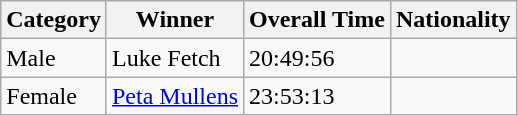<table class="wikitable">
<tr>
<th>Category</th>
<th>Winner</th>
<th>Overall Time</th>
<th>Nationality</th>
</tr>
<tr>
<td>Male</td>
<td>Luke Fetch</td>
<td>20:49:56</td>
<td></td>
</tr>
<tr>
<td>Female</td>
<td><a href='#'>Peta Mullens</a></td>
<td>23:53:13</td>
<td></td>
</tr>
</table>
